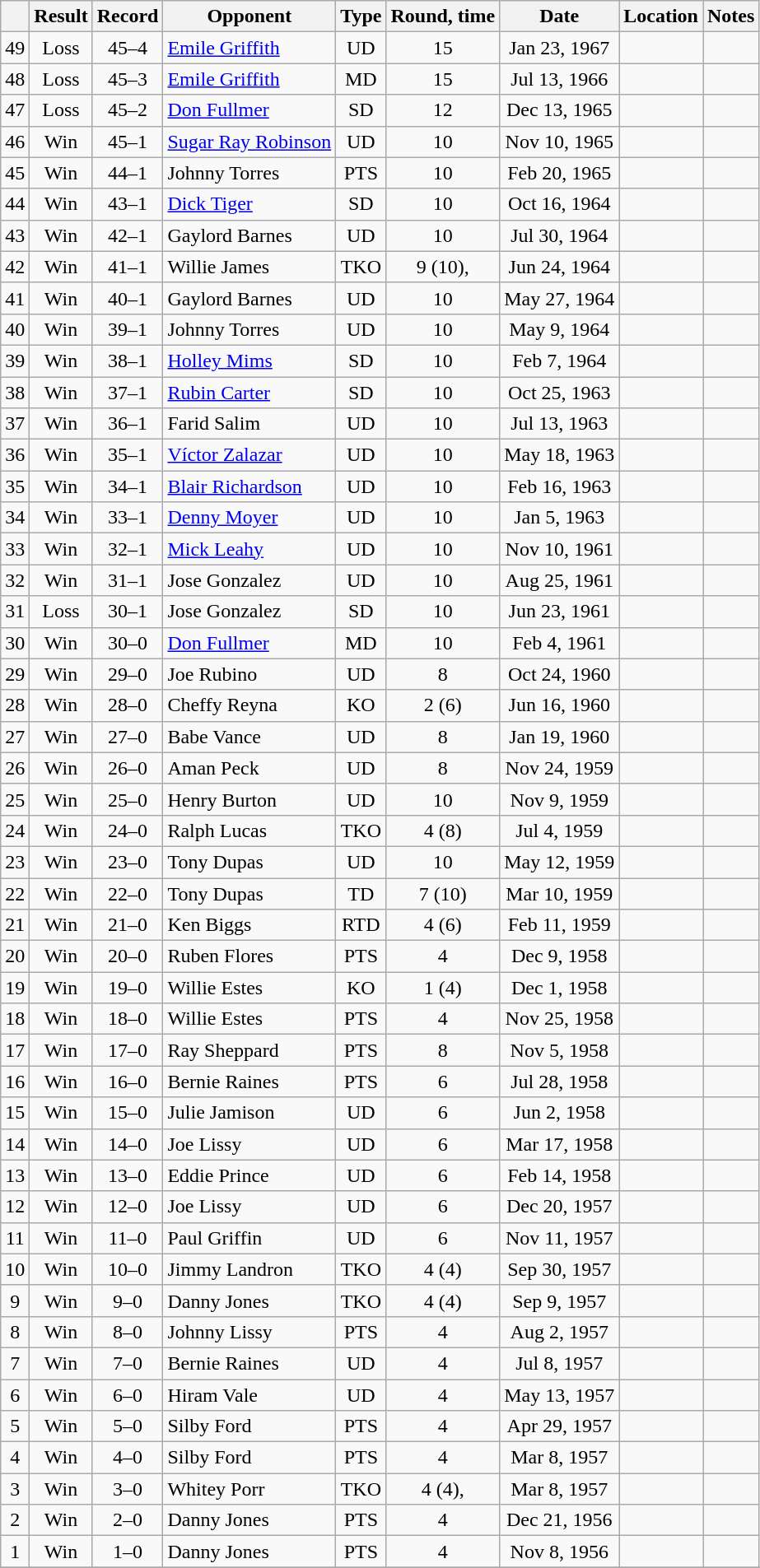<table class="wikitable" style="text-align:center">
<tr>
<th></th>
<th>Result</th>
<th>Record</th>
<th>Opponent</th>
<th>Type</th>
<th>Round, time</th>
<th>Date</th>
<th>Location</th>
<th>Notes</th>
</tr>
<tr>
<td>49</td>
<td>Loss</td>
<td>45–4</td>
<td align=left><a href='#'>Emile Griffith</a></td>
<td>UD</td>
<td>15</td>
<td>Jan 23, 1967</td>
<td style="text-align:left;"></td>
<td style="text-align:left;"></td>
</tr>
<tr>
<td>48</td>
<td>Loss</td>
<td>45–3</td>
<td align=left><a href='#'>Emile Griffith</a></td>
<td>MD</td>
<td>15</td>
<td>Jul 13, 1966</td>
<td style="text-align:left;"></td>
<td style="text-align:left;"></td>
</tr>
<tr>
<td>47</td>
<td>Loss</td>
<td>45–2</td>
<td align=left><a href='#'>Don Fullmer</a></td>
<td>SD</td>
<td>12</td>
<td>Dec 13, 1965</td>
<td style="text-align:left;"></td>
<td style="text-align:left;"></td>
</tr>
<tr>
<td>46</td>
<td>Win</td>
<td>45–1</td>
<td align=left><a href='#'>Sugar Ray Robinson</a></td>
<td>UD</td>
<td>10</td>
<td>Nov 10, 1965</td>
<td style="text-align:left;"></td>
<td></td>
</tr>
<tr>
<td>45</td>
<td>Win</td>
<td>44–1</td>
<td align=left>Johnny Torres</td>
<td>PTS</td>
<td>10</td>
<td>Feb 20, 1965</td>
<td style="text-align:left;"></td>
<td></td>
</tr>
<tr>
<td>44</td>
<td>Win</td>
<td>43–1</td>
<td align=left><a href='#'>Dick Tiger</a></td>
<td>SD</td>
<td>10</td>
<td>Oct 16, 1964</td>
<td style="text-align:left;"></td>
<td></td>
</tr>
<tr>
<td>43</td>
<td>Win</td>
<td>42–1</td>
<td align=left>Gaylord Barnes</td>
<td>UD</td>
<td>10</td>
<td>Jul 30, 1964</td>
<td style="text-align:left;"></td>
<td></td>
</tr>
<tr>
<td>42</td>
<td>Win</td>
<td>41–1</td>
<td align=left>Willie James</td>
<td>TKO</td>
<td>9 (10), </td>
<td>Jun 24, 1964</td>
<td style="text-align:left;"></td>
<td></td>
</tr>
<tr>
<td>41</td>
<td>Win</td>
<td>40–1</td>
<td align=left>Gaylord Barnes</td>
<td>UD</td>
<td>10</td>
<td>May 27, 1964</td>
<td style="text-align:left;"></td>
<td></td>
</tr>
<tr>
<td>40</td>
<td>Win</td>
<td>39–1</td>
<td align=left>Johnny Torres</td>
<td>UD</td>
<td>10</td>
<td>May 9, 1964</td>
<td style="text-align:left;"></td>
<td></td>
</tr>
<tr>
<td>39</td>
<td>Win</td>
<td>38–1</td>
<td align=left><a href='#'>Holley Mims</a></td>
<td>SD</td>
<td>10</td>
<td>Feb 7, 1964</td>
<td style="text-align:left;"></td>
<td></td>
</tr>
<tr>
<td>38</td>
<td>Win</td>
<td>37–1</td>
<td align=left><a href='#'>Rubin Carter</a></td>
<td>SD</td>
<td>10</td>
<td>Oct 25, 1963</td>
<td style="text-align:left;"></td>
<td></td>
</tr>
<tr>
<td>37</td>
<td>Win</td>
<td>36–1</td>
<td align=left>Farid Salim</td>
<td>UD</td>
<td>10</td>
<td>Jul 13, 1963</td>
<td style="text-align:left;"></td>
<td></td>
</tr>
<tr>
<td>36</td>
<td>Win</td>
<td>35–1</td>
<td align=left><a href='#'>Víctor Zalazar</a></td>
<td>UD</td>
<td>10</td>
<td>May 18, 1963</td>
<td style="text-align:left;"></td>
<td></td>
</tr>
<tr>
<td>35</td>
<td>Win</td>
<td>34–1</td>
<td align=left><a href='#'>Blair Richardson</a></td>
<td>UD</td>
<td>10</td>
<td>Feb 16, 1963</td>
<td style="text-align:left;"></td>
<td></td>
</tr>
<tr>
<td>34</td>
<td>Win</td>
<td>33–1</td>
<td align=left><a href='#'>Denny Moyer</a></td>
<td>UD</td>
<td>10</td>
<td>Jan 5, 1963</td>
<td style="text-align:left;"></td>
<td></td>
</tr>
<tr>
<td>33</td>
<td>Win</td>
<td>32–1</td>
<td align=left><a href='#'>Mick Leahy</a></td>
<td>UD</td>
<td>10</td>
<td>Nov 10, 1961</td>
<td style="text-align:left;"></td>
<td></td>
</tr>
<tr>
<td>32</td>
<td>Win</td>
<td>31–1</td>
<td align=left>Jose Gonzalez</td>
<td>UD</td>
<td>10</td>
<td>Aug 25, 1961</td>
<td style="text-align:left;"></td>
<td></td>
</tr>
<tr>
<td>31</td>
<td>Loss</td>
<td>30–1</td>
<td align=left>Jose Gonzalez</td>
<td>SD</td>
<td>10</td>
<td>Jun 23, 1961</td>
<td style="text-align:left;"></td>
<td></td>
</tr>
<tr>
<td>30</td>
<td>Win</td>
<td>30–0</td>
<td align=left><a href='#'>Don Fullmer</a></td>
<td>MD</td>
<td>10</td>
<td>Feb 4, 1961</td>
<td style="text-align:left;"></td>
<td></td>
</tr>
<tr>
<td>29</td>
<td>Win</td>
<td>29–0</td>
<td align=left>Joe Rubino</td>
<td>UD</td>
<td>8</td>
<td>Oct 24, 1960</td>
<td style="text-align:left;"></td>
<td></td>
</tr>
<tr>
<td>28</td>
<td>Win</td>
<td>28–0</td>
<td align=left>Cheffy Reyna</td>
<td>KO</td>
<td>2 (6)</td>
<td>Jun 16, 1960</td>
<td style="text-align:left;"></td>
<td></td>
</tr>
<tr>
<td>27</td>
<td>Win</td>
<td>27–0</td>
<td align=left>Babe Vance</td>
<td>UD</td>
<td>8</td>
<td>Jan 19, 1960</td>
<td style="text-align:left;"></td>
<td></td>
</tr>
<tr>
<td>26</td>
<td>Win</td>
<td>26–0</td>
<td align=left>Aman Peck</td>
<td>UD</td>
<td>8</td>
<td>Nov 24, 1959</td>
<td style="text-align:left;"></td>
<td></td>
</tr>
<tr>
<td>25</td>
<td>Win</td>
<td>25–0</td>
<td align=left>Henry Burton</td>
<td>UD</td>
<td>10</td>
<td>Nov 9, 1959</td>
<td style="text-align:left;"></td>
<td></td>
</tr>
<tr>
<td>24</td>
<td>Win</td>
<td>24–0</td>
<td align=left>Ralph Lucas</td>
<td>TKO</td>
<td>4 (8)</td>
<td>Jul 4, 1959</td>
<td style="text-align:left;"></td>
<td></td>
</tr>
<tr>
<td>23</td>
<td>Win</td>
<td>23–0</td>
<td align=left>Tony Dupas</td>
<td>UD</td>
<td>10</td>
<td>May 12, 1959</td>
<td style="text-align:left;"></td>
<td></td>
</tr>
<tr>
<td>22</td>
<td>Win</td>
<td>22–0</td>
<td align=left>Tony Dupas</td>
<td>TD</td>
<td>7 (10)</td>
<td>Mar 10, 1959</td>
<td style="text-align:left;"></td>
<td style="text-align:left;"></td>
</tr>
<tr>
<td>21</td>
<td>Win</td>
<td>21–0</td>
<td align=left>Ken Biggs</td>
<td>RTD</td>
<td>4 (6)</td>
<td>Feb 11, 1959</td>
<td style="text-align:left;"></td>
<td></td>
</tr>
<tr>
<td>20</td>
<td>Win</td>
<td>20–0</td>
<td align=left>Ruben Flores</td>
<td>PTS</td>
<td>4</td>
<td>Dec 9, 1958</td>
<td style="text-align:left;"></td>
<td></td>
</tr>
<tr>
<td>19</td>
<td>Win</td>
<td>19–0</td>
<td align=left>Willie Estes</td>
<td>KO</td>
<td>1 (4)</td>
<td>Dec 1, 1958</td>
<td style="text-align:left;"></td>
<td></td>
</tr>
<tr>
<td>18</td>
<td>Win</td>
<td>18–0</td>
<td align=left>Willie Estes</td>
<td>PTS</td>
<td>4</td>
<td>Nov 25, 1958</td>
<td style="text-align:left;"></td>
<td></td>
</tr>
<tr>
<td>17</td>
<td>Win</td>
<td>17–0</td>
<td align=left>Ray Sheppard</td>
<td>PTS</td>
<td>8</td>
<td>Nov 5, 1958</td>
<td style="text-align:left;"></td>
<td></td>
</tr>
<tr>
<td>16</td>
<td>Win</td>
<td>16–0</td>
<td align=left>Bernie Raines</td>
<td>PTS</td>
<td>6</td>
<td>Jul 28, 1958</td>
<td style="text-align:left;"></td>
<td></td>
</tr>
<tr>
<td>15</td>
<td>Win</td>
<td>15–0</td>
<td align=left>Julie Jamison</td>
<td>UD</td>
<td>6</td>
<td>Jun 2, 1958</td>
<td style="text-align:left;"></td>
<td></td>
</tr>
<tr>
<td>14</td>
<td>Win</td>
<td>14–0</td>
<td align=left>Joe Lissy</td>
<td>UD</td>
<td>6</td>
<td>Mar 17, 1958</td>
<td style="text-align:left;"></td>
<td></td>
</tr>
<tr>
<td>13</td>
<td>Win</td>
<td>13–0</td>
<td align=left>Eddie Prince</td>
<td>UD</td>
<td>6</td>
<td>Feb 14, 1958</td>
<td style="text-align:left;"></td>
<td></td>
</tr>
<tr>
<td>12</td>
<td>Win</td>
<td>12–0</td>
<td align=left>Joe Lissy</td>
<td>UD</td>
<td>6</td>
<td>Dec 20, 1957</td>
<td style="text-align:left;"></td>
<td></td>
</tr>
<tr>
<td>11</td>
<td>Win</td>
<td>11–0</td>
<td align=left>Paul Griffin</td>
<td>UD</td>
<td>6</td>
<td>Nov 11, 1957</td>
<td style="text-align:left;"></td>
<td></td>
</tr>
<tr>
<td>10</td>
<td>Win</td>
<td>10–0</td>
<td align=left>Jimmy Landron</td>
<td>TKO</td>
<td>4 (4)</td>
<td>Sep 30, 1957</td>
<td style="text-align:left;"></td>
<td></td>
</tr>
<tr>
<td>9</td>
<td>Win</td>
<td>9–0</td>
<td align=left>Danny Jones</td>
<td>TKO</td>
<td>4 (4)</td>
<td>Sep 9, 1957</td>
<td style="text-align:left;"></td>
<td></td>
</tr>
<tr>
<td>8</td>
<td>Win</td>
<td>8–0</td>
<td align=left>Johnny Lissy</td>
<td>PTS</td>
<td>4</td>
<td>Aug 2, 1957</td>
<td style="text-align:left;"></td>
<td></td>
</tr>
<tr>
<td>7</td>
<td>Win</td>
<td>7–0</td>
<td align=left>Bernie Raines</td>
<td>UD</td>
<td>4</td>
<td>Jul 8, 1957</td>
<td style="text-align:left;"></td>
<td></td>
</tr>
<tr>
<td>6</td>
<td>Win</td>
<td>6–0</td>
<td align=left>Hiram Vale</td>
<td>UD</td>
<td>4</td>
<td>May 13, 1957</td>
<td style="text-align:left;"></td>
<td></td>
</tr>
<tr>
<td>5</td>
<td>Win</td>
<td>5–0</td>
<td align=left>Silby Ford</td>
<td>PTS</td>
<td>4</td>
<td>Apr 29, 1957</td>
<td style="text-align:left;"></td>
<td></td>
</tr>
<tr>
<td>4</td>
<td>Win</td>
<td>4–0</td>
<td align=left>Silby Ford</td>
<td>PTS</td>
<td>4</td>
<td>Mar 8, 1957</td>
<td style="text-align:left;"></td>
<td></td>
</tr>
<tr>
<td>3</td>
<td>Win</td>
<td>3–0</td>
<td align=left>Whitey Porr</td>
<td>TKO</td>
<td>4 (4), </td>
<td>Mar 8, 1957</td>
<td style="text-align:left;"></td>
<td></td>
</tr>
<tr>
<td>2</td>
<td>Win</td>
<td>2–0</td>
<td align=left>Danny Jones</td>
<td>PTS</td>
<td>4</td>
<td>Dec 21, 1956</td>
<td style="text-align:left;"></td>
<td></td>
</tr>
<tr>
<td>1</td>
<td>Win</td>
<td>1–0</td>
<td align=left>Danny Jones</td>
<td>PTS</td>
<td>4</td>
<td>Nov 8, 1956</td>
<td style="text-align:left;"></td>
<td></td>
</tr>
<tr>
</tr>
</table>
